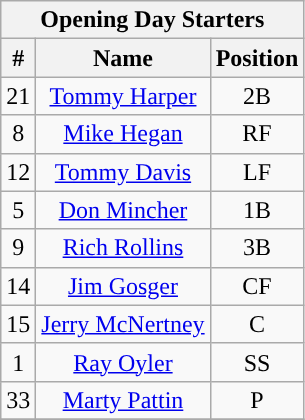<table class="wikitable" style="text-align:center">
<tr>
<th colspan="3">Opening Day Starters</th>
</tr>
<tr>
<th>#</th>
<th>Name</th>
<th>Position</th>
</tr>
<tr>
<td>21</td>
<td><a href='#'>Tommy Harper</a></td>
<td>2B</td>
</tr>
<tr>
<td>8</td>
<td><a href='#'>Mike Hegan</a></td>
<td>RF</td>
</tr>
<tr>
<td>12</td>
<td><a href='#'>Tommy Davis</a></td>
<td>LF</td>
</tr>
<tr>
<td>5</td>
<td><a href='#'>Don Mincher</a></td>
<td>1B</td>
</tr>
<tr>
<td>9</td>
<td><a href='#'>Rich Rollins</a></td>
<td>3B</td>
</tr>
<tr>
<td>14</td>
<td><a href='#'>Jim Gosger</a></td>
<td>CF</td>
</tr>
<tr>
<td>15</td>
<td><a href='#'>Jerry McNertney</a></td>
<td>C</td>
</tr>
<tr>
<td>1</td>
<td><a href='#'>Ray Oyler</a></td>
<td>SS</td>
</tr>
<tr>
<td>33</td>
<td><a href='#'>Marty Pattin</a></td>
<td>P</td>
</tr>
<tr>
</tr>
</table>
